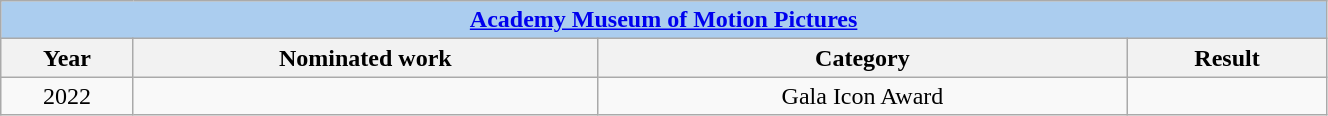<table class="wikitable sortable" width="70%">
<tr>
<th colspan="4" align="center" style="background:#abcdef;"><a href='#'>Academy Museum of Motion Pictures</a></th>
</tr>
<tr>
<th width="10%">Year</th>
<th width="35%">Nominated work</th>
<th width="40%">Category</th>
<th width="15%">Result</th>
</tr>
<tr>
<td align="center">2022</td>
<td></td>
<td align="center">Gala Icon Award</td>
<td></td>
</tr>
</table>
